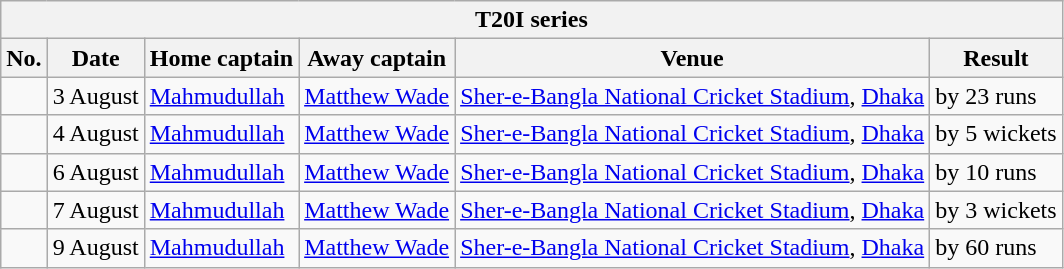<table class="wikitable">
<tr>
<th colspan="9">T20I series</th>
</tr>
<tr>
<th>No.</th>
<th>Date</th>
<th>Home captain</th>
<th>Away captain</th>
<th>Venue</th>
<th>Result</th>
</tr>
<tr>
<td></td>
<td>3 August</td>
<td><a href='#'>Mahmudullah</a></td>
<td><a href='#'>Matthew Wade</a></td>
<td><a href='#'>Sher-e-Bangla National Cricket Stadium</a>, <a href='#'>Dhaka</a></td>
<td> by 23 runs</td>
</tr>
<tr>
<td></td>
<td>4 August</td>
<td><a href='#'>Mahmudullah</a></td>
<td><a href='#'>Matthew Wade</a></td>
<td><a href='#'>Sher-e-Bangla National Cricket Stadium</a>, <a href='#'>Dhaka</a></td>
<td> by 5 wickets</td>
</tr>
<tr>
<td></td>
<td>6 August</td>
<td><a href='#'>Mahmudullah</a></td>
<td><a href='#'>Matthew Wade</a></td>
<td><a href='#'>Sher-e-Bangla National Cricket Stadium</a>, <a href='#'>Dhaka</a></td>
<td> by 10 runs</td>
</tr>
<tr>
<td></td>
<td>7 August</td>
<td><a href='#'>Mahmudullah</a></td>
<td><a href='#'>Matthew Wade</a></td>
<td><a href='#'>Sher-e-Bangla National Cricket Stadium</a>, <a href='#'>Dhaka</a></td>
<td> by 3 wickets</td>
</tr>
<tr>
<td></td>
<td>9 August</td>
<td><a href='#'>Mahmudullah</a></td>
<td><a href='#'>Matthew Wade</a></td>
<td><a href='#'>Sher-e-Bangla National Cricket Stadium</a>, <a href='#'>Dhaka</a></td>
<td> by 60 runs</td>
</tr>
</table>
